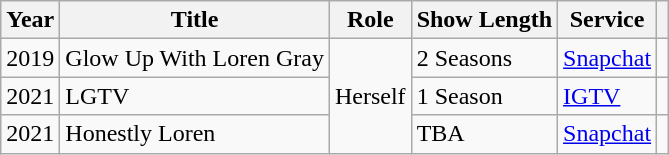<table class="wikitable unsortable">
<tr>
<th>Year</th>
<th>Title</th>
<th>Role</th>
<th>Show Length</th>
<th>Service</th>
<th></th>
</tr>
<tr>
<td>2019</td>
<td>Glow Up With Loren Gray</td>
<td rowspan="3">Herself</td>
<td>2  Seasons</td>
<td><a href='#'>Snapchat</a></td>
<td></td>
</tr>
<tr>
<td>2021</td>
<td>LGTV</td>
<td>1 Season</td>
<td><a href='#'>IGTV</a></td>
<td></td>
</tr>
<tr>
<td>2021</td>
<td>Honestly Loren</td>
<td>TBA</td>
<td><a href='#'>Snapchat</a></td>
<td></td>
</tr>
</table>
